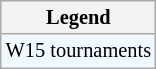<table class="wikitable" style="font-size:85%">
<tr>
<th>Legend</th>
</tr>
<tr style="background:#f0f8ff;">
<td>W15 tournaments</td>
</tr>
</table>
